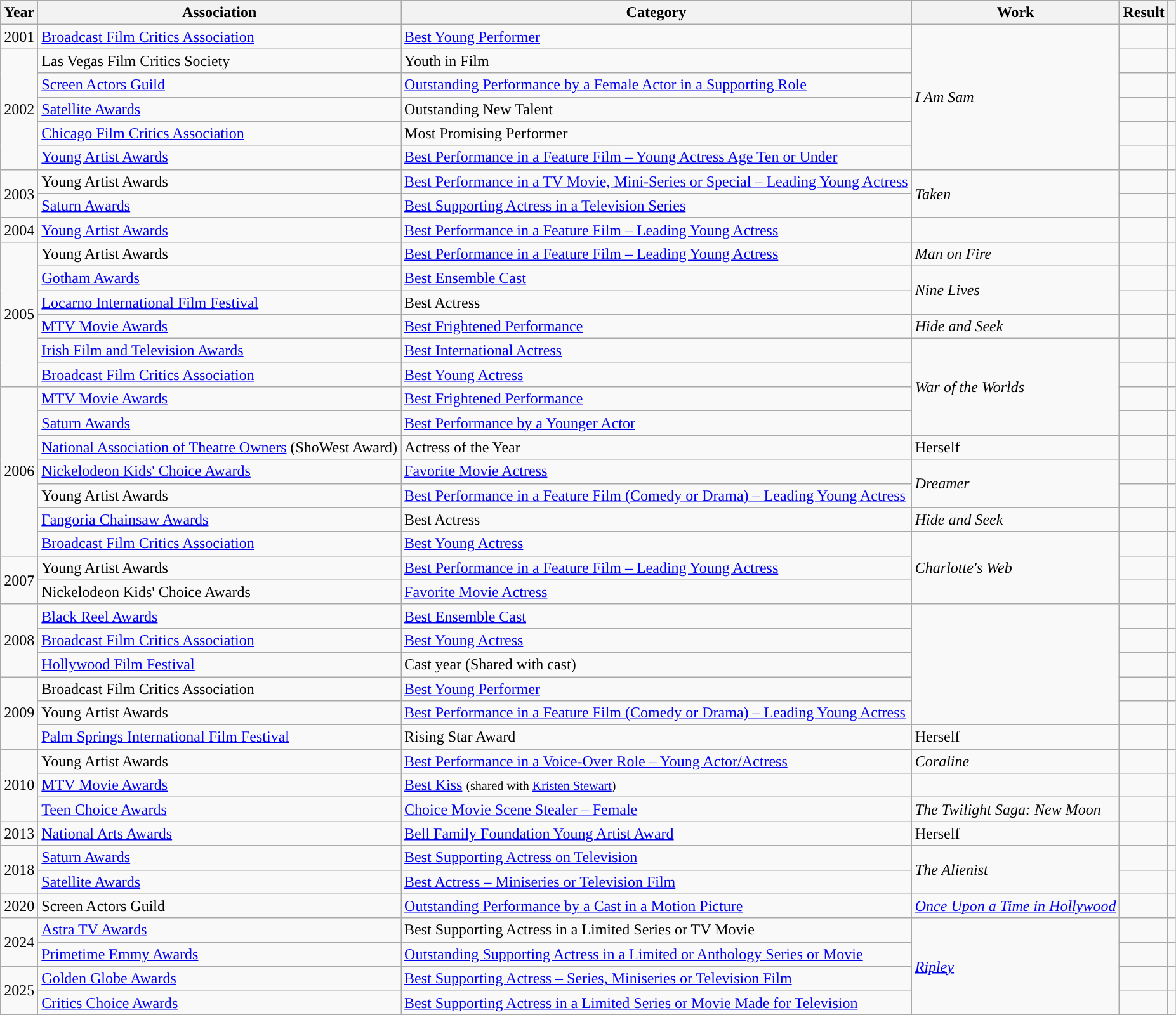<table class="wikitable sortable">
<tr>
<th>Year</th>
<th>Association</th>
<th>Category</th>
<th>Work</th>
<th>Result</th>
<th class="unsortable"></th>
</tr>
<tr>
<td>2001</td>
<td><a href='#'>Broadcast Film Critics Association</a></td>
<td><a href='#'>Best Young Performer</a></td>
<td rowspan="6"><em>I Am Sam</em></td>
<td></td>
<td style="text-align:center;"></td>
</tr>
<tr>
<td rowspan="5">2002</td>
<td>Las Vegas Film Critics Society</td>
<td>Youth in Film</td>
<td></td>
<td style="text-align:center;"></td>
</tr>
<tr>
<td><a href='#'>Screen Actors Guild</a></td>
<td><a href='#'>Outstanding Performance by a Female Actor in a Supporting Role</a></td>
<td></td>
<td style="text-align:center;"></td>
</tr>
<tr>
<td><a href='#'>Satellite Awards</a></td>
<td>Outstanding New Talent</td>
<td></td>
<td style="text-align:center;"></td>
</tr>
<tr>
<td><a href='#'>Chicago Film Critics Association</a></td>
<td>Most Promising Performer</td>
<td></td>
<td></td>
</tr>
<tr>
<td><a href='#'>Young Artist Awards</a></td>
<td><a href='#'>Best Performance in a Feature Film – Young Actress Age Ten or Under</a></td>
<td></td>
<td style="text-align:center;"></td>
</tr>
<tr>
<td rowspan="2">2003</td>
<td>Young Artist Awards</td>
<td><a href='#'>Best Performance in a TV Movie, Mini-Series or Special – Leading Young Actress</a></td>
<td rowspan="2"><em>Taken</em></td>
<td></td>
<td style="text-align:center;"></td>
</tr>
<tr>
<td><a href='#'>Saturn Awards</a></td>
<td><a href='#'>Best Supporting Actress in a Television Series</a></td>
<td></td>
<td></td>
</tr>
<tr>
<td>2004</td>
<td><a href='#'>Young Artist Awards</a></td>
<td><a href='#'>Best Performance in a Feature Film – Leading Young Actress</a></td>
<td><em></em></td>
<td></td>
<td style="text-align:center;"></td>
</tr>
<tr>
<td rowspan="6">2005</td>
<td>Young Artist Awards</td>
<td><a href='#'>Best Performance in a Feature Film – Leading Young Actress</a></td>
<td><em>Man on Fire</em></td>
<td></td>
<td style="text-align:center;"></td>
</tr>
<tr>
<td><a href='#'>Gotham Awards</a></td>
<td><a href='#'>Best Ensemble Cast</a></td>
<td rowspan="2"><em>Nine Lives</em></td>
<td></td>
<td style="text-align:center;"></td>
</tr>
<tr>
<td><a href='#'>Locarno International Film Festival</a></td>
<td>Best Actress</td>
<td></td>
<td></td>
</tr>
<tr>
<td><a href='#'>MTV Movie Awards</a></td>
<td><a href='#'>Best Frightened Performance</a></td>
<td><em>Hide and Seek</em></td>
<td></td>
<td style="text-align:center;"></td>
</tr>
<tr>
<td><a href='#'>Irish Film and Television Awards</a></td>
<td><a href='#'>Best International Actress</a></td>
<td rowspan="4"><em>War of the Worlds</em></td>
<td></td>
<td style="text-align:center;"></td>
</tr>
<tr>
<td><a href='#'>Broadcast Film Critics Association</a></td>
<td><a href='#'>Best Young Actress</a></td>
<td></td>
<td></td>
</tr>
<tr>
<td rowspan="7">2006</td>
<td><a href='#'>MTV Movie Awards</a></td>
<td><a href='#'>Best Frightened Performance</a></td>
<td></td>
<td style="text-align:center;"></td>
</tr>
<tr>
<td><a href='#'>Saturn Awards</a></td>
<td><a href='#'>Best Performance by a Younger Actor</a></td>
<td></td>
<td style="text-align:center;"></td>
</tr>
<tr>
<td><a href='#'>National Association of Theatre Owners</a> (ShoWest Award)</td>
<td>Actress of the Year</td>
<td>Herself</td>
<td></td>
<td style="text-align:center;"></td>
</tr>
<tr>
<td><a href='#'>Nickelodeon Kids' Choice Awards</a></td>
<td><a href='#'>Favorite Movie Actress</a></td>
<td rowspan="2"><em>Dreamer</em></td>
<td></td>
<td></td>
</tr>
<tr>
<td>Young Artist Awards</td>
<td><a href='#'>Best Performance in a Feature Film (Comedy or Drama) – Leading Young Actress</a></td>
<td></td>
<td style="text-align:center;"></td>
</tr>
<tr>
<td><a href='#'>Fangoria Chainsaw Awards</a></td>
<td>Best Actress</td>
<td><em>Hide and Seek</em></td>
<td></td>
<td></td>
</tr>
<tr>
<td><a href='#'>Broadcast Film Critics Association</a></td>
<td><a href='#'>Best Young Actress</a></td>
<td rowspan="3"><em>Charlotte's Web</em></td>
<td></td>
<td></td>
</tr>
<tr>
<td rowspan="2">2007</td>
<td>Young Artist Awards</td>
<td><a href='#'>Best Performance in a Feature Film – Leading Young Actress</a></td>
<td></td>
<td style="text-align:center;"></td>
</tr>
<tr>
<td>Nickelodeon Kids' Choice Awards</td>
<td><a href='#'>Favorite Movie Actress</a></td>
<td></td>
<td style="text-align:center;"></td>
</tr>
<tr>
<td rowspan="3">2008</td>
<td><a href='#'>Black Reel Awards</a></td>
<td><a href='#'>Best Ensemble Cast</a></td>
<td rowspan="5"><em></em></td>
<td></td>
<td></td>
</tr>
<tr>
<td><a href='#'>Broadcast Film Critics Association</a></td>
<td><a href='#'>Best Young Actress</a></td>
<td></td>
<td></td>
</tr>
<tr>
<td><a href='#'>Hollywood Film Festival</a></td>
<td>Cast year (Shared with cast)</td>
<td></td>
<td></td>
</tr>
<tr>
<td rowspan="3">2009</td>
<td>Broadcast Film Critics Association</td>
<td><a href='#'>Best Young Performer</a></td>
<td></td>
<td></td>
</tr>
<tr>
<td>Young Artist Awards</td>
<td><a href='#'>Best Performance in a Feature Film (Comedy or Drama) – Leading Young Actress</a></td>
<td></td>
<td style="text-align:center;"></td>
</tr>
<tr>
<td><a href='#'>Palm Springs International Film Festival</a></td>
<td>Rising Star Award</td>
<td>Herself</td>
<td></td>
<td align="center"></td>
</tr>
<tr>
<td rowspan="3">2010</td>
<td>Young Artist Awards</td>
<td><a href='#'>Best Performance in a Voice-Over Role – Young Actor/Actress</a></td>
<td><em>Coraline</em></td>
<td></td>
<td style="text-align:center;"></td>
</tr>
<tr>
<td><a href='#'>MTV Movie Awards</a></td>
<td><a href='#'>Best Kiss</a> <small>(shared with <a href='#'>Kristen Stewart</a>)</small></td>
<td><em></em></td>
<td></td>
<td style="text-align:center;"></td>
</tr>
<tr>
<td><a href='#'>Teen Choice Awards</a></td>
<td><a href='#'>Choice Movie Scene Stealer – Female</a></td>
<td><em>The Twilight Saga: New Moon</em></td>
<td></td>
<td></td>
</tr>
<tr>
<td>2013</td>
<td><a href='#'>National Arts Awards</a></td>
<td><a href='#'>Bell Family Foundation Young Artist Award</a></td>
<td>Herself</td>
<td></td>
<td></td>
</tr>
<tr>
<td rowspan="2">2018</td>
<td><a href='#'>Saturn Awards</a></td>
<td><a href='#'>Best Supporting Actress on Television</a></td>
<td rowspan="2"><em>The Alienist</em></td>
<td></td>
<td style="text-align:center;"></td>
</tr>
<tr>
<td><a href='#'>Satellite Awards</a></td>
<td><a href='#'>Best Actress – Miniseries or Television Film</a></td>
<td></td>
<td></td>
</tr>
<tr>
<td>2020</td>
<td>Screen Actors Guild</td>
<td><a href='#'>Outstanding Performance by a Cast in a Motion Picture</a></td>
<td><em><a href='#'>Once Upon a Time in Hollywood</a></em></td>
<td></td>
<td style="text-align:center;"></td>
</tr>
<tr>
<td rowspan="2">2024</td>
<td><a href='#'>Astra TV Awards</a></td>
<td>Best Supporting Actress in a Limited Series or TV Movie</td>
<td rowspan="4"><em><a href='#'>Ripley</a></em></td>
<td></td>
<td style="text-align:center;"></td>
</tr>
<tr>
<td><a href='#'>Primetime Emmy Awards</a></td>
<td><a href='#'>Outstanding Supporting Actress in a Limited or Anthology Series or Movie</a></td>
<td></td>
<td style="text-align:center;"></td>
</tr>
<tr>
<td rowspan="2">2025</td>
<td><a href='#'>Golden Globe Awards</a></td>
<td><a href='#'>Best Supporting Actress – Series, Miniseries or Television Film</a></td>
<td></td>
<td style="text-align:center;"></td>
</tr>
<tr>
<td><a href='#'>Critics Choice Awards</a></td>
<td><a href='#'>Best Supporting Actress in a Limited Series or Movie Made for Television</a></td>
<td></td>
<td style="text-align:center;"></td>
</tr>
</table>
